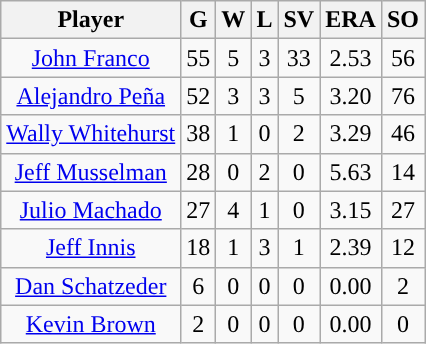<table class="wikitable sortable">
<tr>
<th>Player</th>
<th>G</th>
<th>W</th>
<th>L</th>
<th>SV</th>
<th>ERA</th>
<th>SO</th>
</tr>
<tr align="center">
<td><a href='#'>John Franco</a></td>
<td>55</td>
<td>5</td>
<td>3</td>
<td>33</td>
<td>2.53</td>
<td>56</td>
</tr>
<tr align="center">
<td><a href='#'>Alejandro Peña</a></td>
<td>52</td>
<td>3</td>
<td>3</td>
<td>5</td>
<td>3.20</td>
<td>76</td>
</tr>
<tr align="center">
<td><a href='#'>Wally Whitehurst</a></td>
<td>38</td>
<td>1</td>
<td>0</td>
<td>2</td>
<td>3.29</td>
<td>46</td>
</tr>
<tr align="center">
<td><a href='#'>Jeff Musselman</a></td>
<td>28</td>
<td>0</td>
<td>2</td>
<td>0</td>
<td>5.63</td>
<td>14</td>
</tr>
<tr align="center">
<td><a href='#'>Julio Machado</a></td>
<td>27</td>
<td>4</td>
<td>1</td>
<td>0</td>
<td>3.15</td>
<td>27</td>
</tr>
<tr align="center">
<td><a href='#'>Jeff Innis</a></td>
<td>18</td>
<td>1</td>
<td>3</td>
<td>1</td>
<td>2.39</td>
<td>12</td>
</tr>
<tr align="center">
<td><a href='#'>Dan Schatzeder</a></td>
<td>6</td>
<td>0</td>
<td>0</td>
<td>0</td>
<td>0.00</td>
<td>2</td>
</tr>
<tr align="center">
<td><a href='#'>Kevin Brown</a></td>
<td>2</td>
<td>0</td>
<td>0</td>
<td>0</td>
<td>0.00</td>
<td>0</td>
</tr>
</table>
